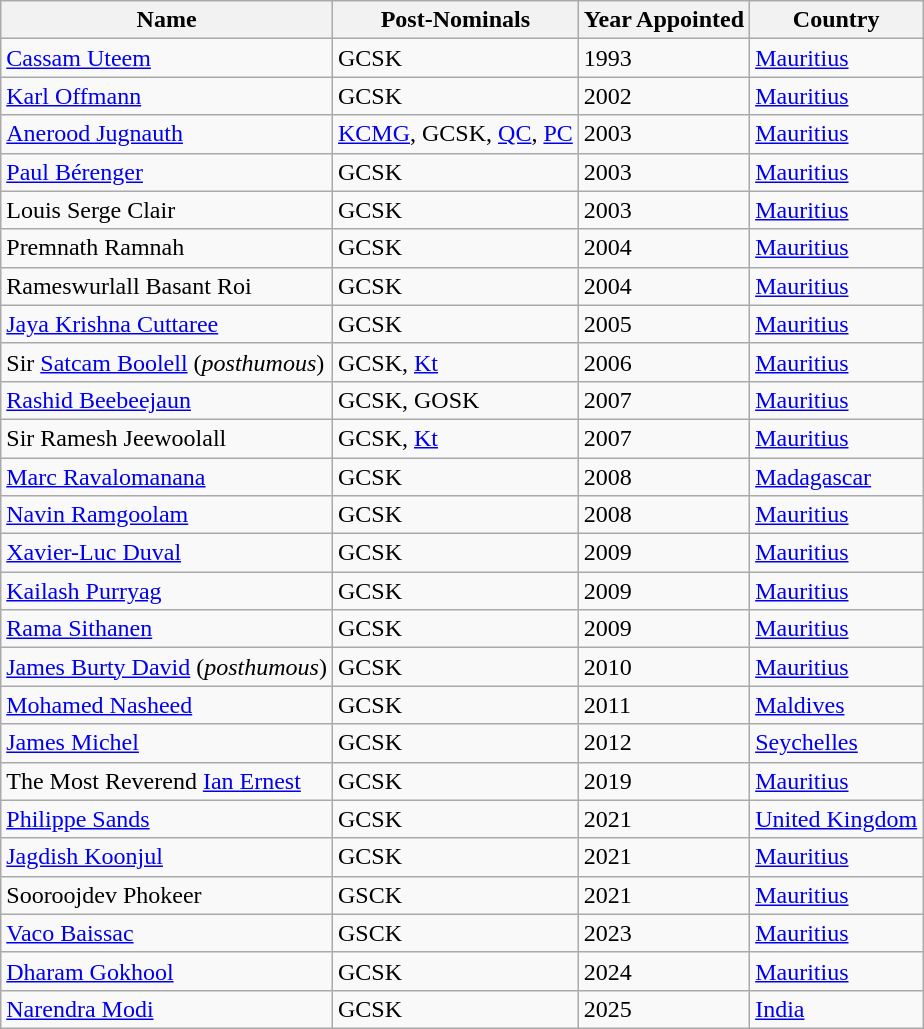<table class="wikitable">
<tr>
<th>Name</th>
<th>Post-Nominals</th>
<th>Year Appointed</th>
<th>Country</th>
</tr>
<tr>
<td><a href='#'>Cassam Uteem</a></td>
<td>GCSK</td>
<td>1993</td>
<td><a href='#'>Mauritius</a></td>
</tr>
<tr>
<td><a href='#'>Karl Offmann</a></td>
<td>GCSK</td>
<td>2002</td>
<td><a href='#'>Mauritius</a></td>
</tr>
<tr>
<td><a href='#'>Anerood Jugnauth</a></td>
<td><a href='#'>KCMG</a>, GCSK, <a href='#'>QC</a>, <a href='#'>PC</a></td>
<td>2003</td>
<td><a href='#'>Mauritius</a></td>
</tr>
<tr>
<td><a href='#'>Paul Bérenger</a></td>
<td>GCSK</td>
<td>2003</td>
<td><a href='#'>Mauritius</a></td>
</tr>
<tr>
<td>Louis Serge Clair</td>
<td>GCSK</td>
<td>2003</td>
<td><a href='#'>Mauritius</a></td>
</tr>
<tr>
<td>Premnath Ramnah</td>
<td>GCSK</td>
<td>2004</td>
<td><a href='#'>Mauritius</a></td>
</tr>
<tr>
<td>Rameswurlall Basant Roi</td>
<td>GCSK</td>
<td>2004</td>
<td><a href='#'>Mauritius</a></td>
</tr>
<tr>
<td><a href='#'>Jaya Krishna Cuttaree</a></td>
<td>GCSK</td>
<td>2005</td>
<td><a href='#'>Mauritius</a></td>
</tr>
<tr>
<td>Sir <a href='#'>Satcam Boolell</a> (<em>posthumous</em>)</td>
<td>GCSK, <a href='#'>Kt</a></td>
<td>2006</td>
<td><a href='#'>Mauritius</a></td>
</tr>
<tr>
<td><a href='#'>Rashid Beebeejaun</a></td>
<td>GCSK, GOSK</td>
<td>2007</td>
<td><a href='#'>Mauritius</a></td>
</tr>
<tr>
<td>Sir Ramesh Jeewoolall</td>
<td>GCSK, <a href='#'>Kt</a></td>
<td>2007</td>
<td><a href='#'>Mauritius</a></td>
</tr>
<tr>
<td><a href='#'>Marc Ravalomanana</a></td>
<td>GCSK</td>
<td>2008</td>
<td><a href='#'>Madagascar</a></td>
</tr>
<tr>
<td><a href='#'>Navin Ramgoolam</a></td>
<td>GCSK</td>
<td>2008</td>
<td><a href='#'>Mauritius</a></td>
</tr>
<tr>
<td><a href='#'>Xavier-Luc Duval</a></td>
<td>GCSK</td>
<td>2009</td>
<td><a href='#'>Mauritius</a></td>
</tr>
<tr>
<td><a href='#'>Kailash Purryag</a></td>
<td>GCSK</td>
<td>2009</td>
<td><a href='#'>Mauritius</a></td>
</tr>
<tr>
<td><a href='#'>Rama Sithanen</a></td>
<td>GCSK</td>
<td>2009</td>
<td><a href='#'>Mauritius</a></td>
</tr>
<tr>
<td><a href='#'>James Burty David</a> (<em>posthumous</em>)</td>
<td>GCSK</td>
<td>2010</td>
<td><a href='#'>Mauritius</a></td>
</tr>
<tr>
<td><a href='#'>Mohamed Nasheed</a></td>
<td>GCSK</td>
<td>2011</td>
<td><a href='#'>Maldives</a></td>
</tr>
<tr>
<td><a href='#'>James Michel</a></td>
<td>GCSK</td>
<td>2012</td>
<td><a href='#'>Seychelles</a></td>
</tr>
<tr>
<td>The Most Reverend <a href='#'>Ian Ernest</a></td>
<td>GCSK</td>
<td>2019</td>
<td><a href='#'>Mauritius</a></td>
</tr>
<tr>
<td><a href='#'>Philippe Sands</a></td>
<td>GCSK</td>
<td>2021</td>
<td><a href='#'>United Kingdom</a></td>
</tr>
<tr>
<td><a href='#'>Jagdish Koonjul</a></td>
<td>GCSK</td>
<td>2021</td>
<td><a href='#'>Mauritius</a></td>
</tr>
<tr>
<td>Sooroojdev Phokeer</td>
<td>GSCK</td>
<td>2021</td>
<td><a href='#'>Mauritius</a></td>
</tr>
<tr>
<td><a href='#'>Vaco Baissac</a></td>
<td>GSCK</td>
<td>2023</td>
<td><a href='#'>Mauritius</a></td>
</tr>
<tr>
<td><a href='#'>Dharam Gokhool</a></td>
<td>GCSK</td>
<td>2024</td>
<td><a href='#'>Mauritius</a></td>
</tr>
<tr>
<td><a href='#'>Narendra Modi</a></td>
<td>GCSK</td>
<td>2025</td>
<td><a href='#'>India</a></td>
</tr>
</table>
